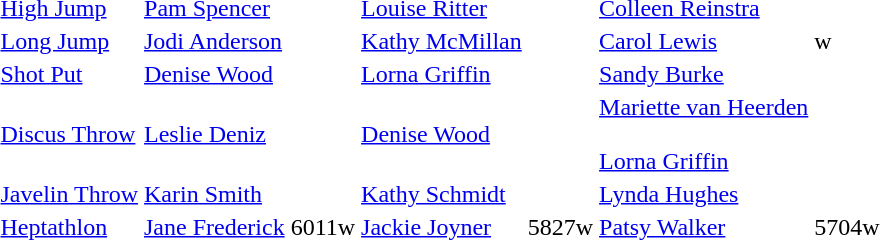<table>
<tr>
<td><a href='#'>High Jump</a></td>
<td><a href='#'>Pam Spencer</a></td>
<td></td>
<td><a href='#'>Louise Ritter</a></td>
<td></td>
<td><a href='#'>Colleen Reinstra</a></td>
<td></td>
</tr>
<tr>
<td><a href='#'>Long Jump</a></td>
<td><a href='#'>Jodi Anderson</a></td>
<td></td>
<td><a href='#'>Kathy McMillan</a></td>
<td></td>
<td><a href='#'>Carol Lewis</a></td>
<td>w</td>
</tr>
<tr>
<td><a href='#'>Shot Put</a></td>
<td><a href='#'>Denise Wood</a></td>
<td></td>
<td><a href='#'>Lorna Griffin</a></td>
<td></td>
<td><a href='#'>Sandy Burke</a></td>
<td></td>
</tr>
<tr>
<td><a href='#'>Discus Throw</a></td>
<td><a href='#'>Leslie Deniz</a></td>
<td></td>
<td><a href='#'>Denise Wood</a></td>
<td></td>
<td><a href='#'>Mariette van Heerden</a><br><br><a href='#'>Lorna Griffin</a></td>
<td><br><br></td>
</tr>
<tr>
<td><a href='#'>Javelin Throw</a></td>
<td><a href='#'>Karin Smith</a></td>
<td></td>
<td><a href='#'>Kathy Schmidt</a></td>
<td></td>
<td><a href='#'>Lynda Hughes</a></td>
<td></td>
</tr>
<tr>
<td><a href='#'>Heptathlon</a></td>
<td><a href='#'>Jane Frederick</a></td>
<td>6011w</td>
<td><a href='#'>Jackie Joyner</a></td>
<td>5827w</td>
<td><a href='#'>Patsy Walker</a></td>
<td>5704w</td>
</tr>
</table>
